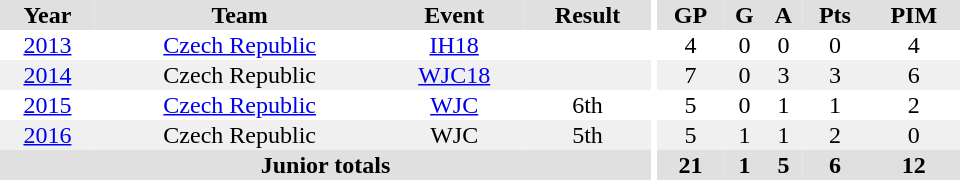<table border="0" cellpadding="1" cellspacing="0" ID="Table3" style="text-align:center; width:40em">
<tr ALIGN="center" bgcolor="#e0e0e0">
<th>Year</th>
<th>Team</th>
<th>Event</th>
<th>Result</th>
<th rowspan="102" bgcolor="#ffffff"></th>
<th>GP</th>
<th>G</th>
<th>A</th>
<th>Pts</th>
<th>PIM</th>
</tr>
<tr>
<td><a href='#'>2013</a></td>
<td><a href='#'>Czech Republic</a></td>
<td><a href='#'>IH18</a></td>
<td></td>
<td>4</td>
<td>0</td>
<td>0</td>
<td>0</td>
<td>4</td>
</tr>
<tr bgcolor="#f0f0f0">
<td><a href='#'>2014</a></td>
<td>Czech Republic</td>
<td><a href='#'>WJC18</a></td>
<td></td>
<td>7</td>
<td>0</td>
<td>3</td>
<td>3</td>
<td>6</td>
</tr>
<tr>
<td><a href='#'>2015</a></td>
<td><a href='#'>Czech Republic</a></td>
<td><a href='#'>WJC</a></td>
<td>6th</td>
<td>5</td>
<td>0</td>
<td>1</td>
<td>1</td>
<td>2</td>
</tr>
<tr bgcolor="#f0f0f0">
<td><a href='#'>2016</a></td>
<td>Czech Republic</td>
<td>WJC</td>
<td>5th</td>
<td>5</td>
<td>1</td>
<td>1</td>
<td>2</td>
<td>0</td>
</tr>
<tr bgcolor="#e0e0e0">
<th colspan="4">Junior totals</th>
<th>21</th>
<th>1</th>
<th>5</th>
<th>6</th>
<th>12</th>
</tr>
</table>
